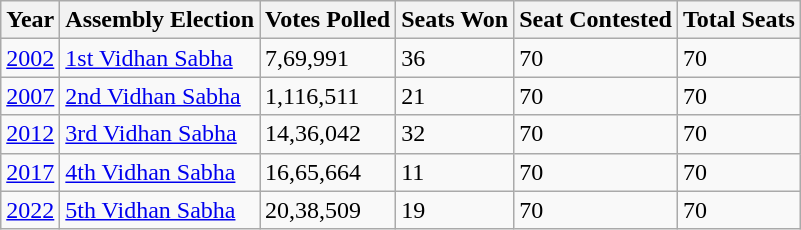<table class="wikitable">
<tr>
<th>Year</th>
<th>Assembly Election</th>
<th>Votes Polled</th>
<th>Seats Won</th>
<th>Seat Contested</th>
<th>Total Seats</th>
</tr>
<tr>
<td><a href='#'>2002</a></td>
<td><a href='#'>1st Vidhan Sabha</a></td>
<td>7,69,991</td>
<td>36</td>
<td>70</td>
<td>70</td>
</tr>
<tr>
<td><a href='#'>2007</a></td>
<td><a href='#'>2nd Vidhan Sabha</a></td>
<td>1,116,511</td>
<td>21</td>
<td>70</td>
<td>70</td>
</tr>
<tr>
<td><a href='#'>2012</a></td>
<td><a href='#'>3rd Vidhan Sabha</a></td>
<td>14,36,042</td>
<td>32</td>
<td>70</td>
<td>70</td>
</tr>
<tr>
<td><a href='#'>2017</a></td>
<td><a href='#'>4th Vidhan Sabha</a></td>
<td>16,65,664</td>
<td>11</td>
<td>70</td>
<td>70</td>
</tr>
<tr>
<td><a href='#'>2022</a></td>
<td><a href='#'>5th Vidhan Sabha</a></td>
<td>20,38,509</td>
<td>19</td>
<td>70</td>
<td>70</td>
</tr>
</table>
